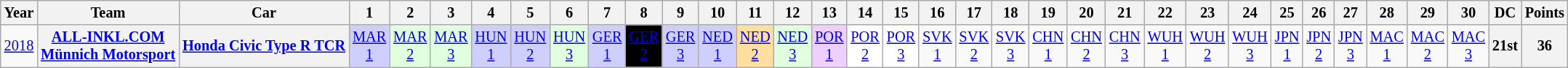<table class="wikitable" style="text-align:center; font-size:85%">
<tr>
<th>Year</th>
<th>Team</th>
<th>Car</th>
<th>1</th>
<th>2</th>
<th>3</th>
<th>4</th>
<th>5</th>
<th>6</th>
<th>7</th>
<th>8</th>
<th>9</th>
<th>10</th>
<th>11</th>
<th>12</th>
<th>13</th>
<th>14</th>
<th>15</th>
<th>16</th>
<th>17</th>
<th>18</th>
<th>19</th>
<th>20</th>
<th>21</th>
<th>22</th>
<th>23</th>
<th>24</th>
<th>25</th>
<th>26</th>
<th>27</th>
<th>28</th>
<th>29</th>
<th>30</th>
<th>DC</th>
<th>Points</th>
</tr>
<tr>
<td><a href='#'>2018</a></td>
<th nowrap><a href='#'>ALL-INKL.COM<br>Münnich Motorsport</a></th>
<th nowrap><a href='#'>Honda Civic Type R TCR</a></th>
<td style="background:#CFCFFF;"><a href='#'>MAR<br>1</a><br></td>
<td style="background:#DFFFDF;"><a href='#'>MAR<br>2</a><br></td>
<td style="background:#DFFFDF;"><a href='#'>MAR<br>3</a><br></td>
<td style="background:#CFCFFF;"><a href='#'>HUN<br>1</a><br></td>
<td style="background:#CFCFFF;"><a href='#'>HUN<br>2</a><br></td>
<td style="background:#DFFFDF;"><a href='#'>HUN<br>3</a><br></td>
<td style="background:#CFCFFF;"><a href='#'>GER<br>1</a><br></td>
<td style="background:#000000; color:white"><a href='#'><span>GER<br>2</span></a><br></td>
<td style="background:#CFCFFF;"><a href='#'>GER<br>3</a><br></td>
<td style="background:#CFCFFF;"><a href='#'>NED<br>1</a><br></td>
<td style="background:#FFDF9F;"><a href='#'>NED<br>2</a><br></td>
<td style="background:#DFFFDF;"><a href='#'>NED<br>3</a><br></td>
<td style="background:#EFCFFF;"><a href='#'>POR<br>1</a><br></td>
<td style="background:#FFFFFF;"><a href='#'>POR<br>2</a><br></td>
<td style="background:#FFFFFF;"><a href='#'>POR<br>3</a><br></td>
<td><a href='#'>SVK<br>1</a></td>
<td><a href='#'>SVK<br>2</a></td>
<td><a href='#'>SVK<br>3</a></td>
<td><a href='#'>CHN<br>1</a></td>
<td><a href='#'>CHN<br>2</a></td>
<td><a href='#'>CHN<br>3</a></td>
<td><a href='#'>WUH<br>1</a></td>
<td><a href='#'>WUH<br>2</a></td>
<td><a href='#'>WUH<br>3</a></td>
<td><a href='#'>JPN<br>1</a></td>
<td><a href='#'>JPN<br>2</a></td>
<td><a href='#'>JPN<br>3</a></td>
<td><a href='#'>MAC<br>1</a></td>
<td><a href='#'>MAC<br>2</a></td>
<td><a href='#'>MAC<br>3</a></td>
<th>21st</th>
<th>36</th>
</tr>
</table>
